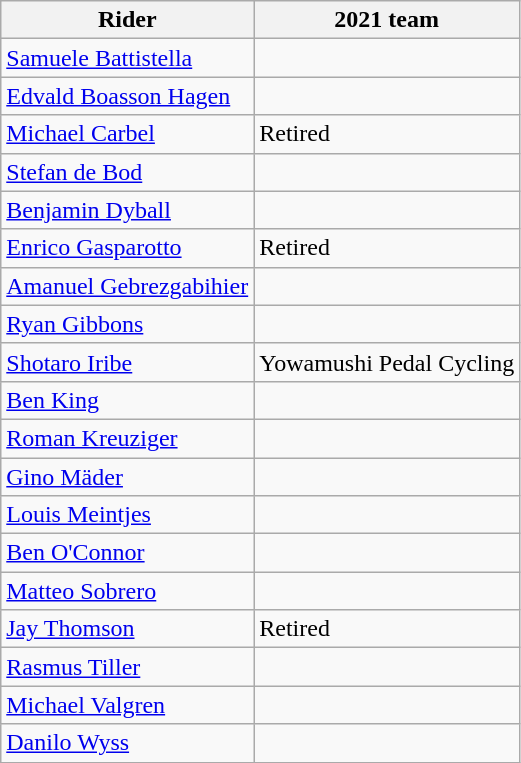<table class="wikitable">
<tr>
<th>Rider</th>
<th>2021 team</th>
</tr>
<tr>
<td><a href='#'>Samuele Battistella</a></td>
<td></td>
</tr>
<tr>
<td><a href='#'>Edvald Boasson Hagen</a></td>
<td></td>
</tr>
<tr>
<td><a href='#'>Michael Carbel</a></td>
<td>Retired</td>
</tr>
<tr>
<td><a href='#'>Stefan de Bod</a></td>
<td></td>
</tr>
<tr>
<td><a href='#'>Benjamin Dyball</a></td>
<td></td>
</tr>
<tr>
<td><a href='#'>Enrico Gasparotto</a></td>
<td>Retired</td>
</tr>
<tr>
<td><a href='#'>Amanuel Gebrezgabihier</a></td>
<td></td>
</tr>
<tr>
<td><a href='#'>Ryan Gibbons</a></td>
<td></td>
</tr>
<tr>
<td><a href='#'>Shotaro Iribe</a></td>
<td>Yowamushi Pedal Cycling</td>
</tr>
<tr>
<td><a href='#'>Ben King</a></td>
<td></td>
</tr>
<tr>
<td><a href='#'>Roman Kreuziger</a></td>
<td></td>
</tr>
<tr>
<td><a href='#'>Gino Mäder</a></td>
<td></td>
</tr>
<tr>
<td><a href='#'>Louis Meintjes</a></td>
<td></td>
</tr>
<tr>
<td><a href='#'>Ben O'Connor</a></td>
<td></td>
</tr>
<tr>
<td><a href='#'>Matteo Sobrero</a></td>
<td></td>
</tr>
<tr>
<td><a href='#'>Jay Thomson</a></td>
<td>Retired</td>
</tr>
<tr>
<td><a href='#'>Rasmus Tiller</a></td>
<td></td>
</tr>
<tr>
<td><a href='#'>Michael Valgren</a></td>
<td></td>
</tr>
<tr>
<td><a href='#'>Danilo Wyss</a></td>
<td></td>
</tr>
</table>
